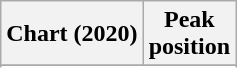<table class="wikitable sortable plainrowheaders" style="text-align:center">
<tr>
<th scope="col">Chart (2020)</th>
<th scope="col">Peak<br>position</th>
</tr>
<tr>
</tr>
<tr>
</tr>
<tr>
</tr>
<tr>
</tr>
</table>
